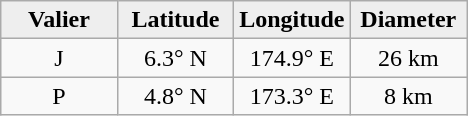<table class="wikitable">
<tr>
<th width="25%" style="background:#eeeeee;">Valier</th>
<th width="25%" style="background:#eeeeee;">Latitude</th>
<th width="25%" style="background:#eeeeee;">Longitude</th>
<th width="25%" style="background:#eeeeee;">Diameter</th>
</tr>
<tr>
<td align="center">J</td>
<td align="center">6.3° N</td>
<td align="center">174.9° E</td>
<td align="center">26 km</td>
</tr>
<tr>
<td align="center">P</td>
<td align="center">4.8° N</td>
<td align="center">173.3° E</td>
<td align="center">8 km</td>
</tr>
</table>
